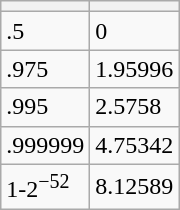<table class="wikitable floatright">
<tr>
<th></th>
<th></th>
</tr>
<tr>
<td>.5</td>
<td>0</td>
</tr>
<tr>
<td>.975</td>
<td>1.95996</td>
</tr>
<tr>
<td>.995</td>
<td>2.5758</td>
</tr>
<tr>
<td>.999999</td>
<td>4.75342</td>
</tr>
<tr>
<td>1-2<sup>−52</sup></td>
<td>8.12589</td>
</tr>
</table>
